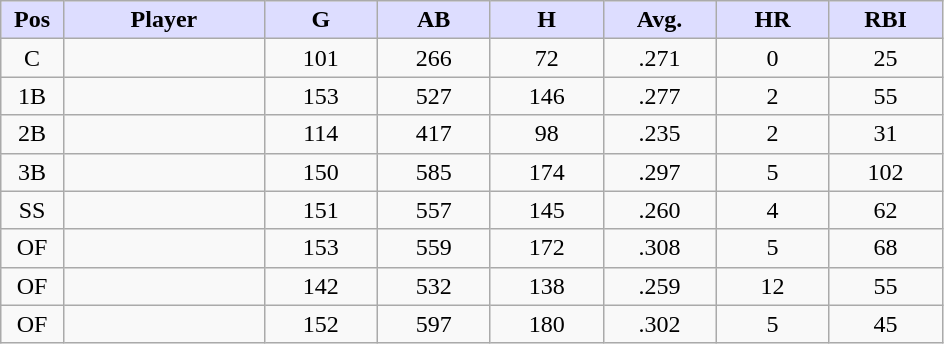<table class="wikitable sortable">
<tr>
<th style="background:#ddf; width:5%;">Pos</th>
<th style="background:#ddf; width:16%;">Player</th>
<th style="background:#ddf; width:9%;">G</th>
<th style="background:#ddf; width:9%;">AB</th>
<th style="background:#ddf; width:9%;">H</th>
<th style="background:#ddf; width:9%;">Avg.</th>
<th style="background:#ddf; width:9%;">HR</th>
<th style="background:#ddf; width:9%;">RBI</th>
</tr>
<tr style="text-align:center;">
<td>C</td>
<td></td>
<td>101</td>
<td>266</td>
<td>72</td>
<td>.271</td>
<td>0</td>
<td>25</td>
</tr>
<tr style="text-align:center;">
<td>1B</td>
<td></td>
<td>153</td>
<td>527</td>
<td>146</td>
<td>.277</td>
<td>2</td>
<td>55</td>
</tr>
<tr style="text-align:center;">
<td>2B</td>
<td></td>
<td>114</td>
<td>417</td>
<td>98</td>
<td>.235</td>
<td>2</td>
<td>31</td>
</tr>
<tr style="text-align:center;">
<td>3B</td>
<td></td>
<td>150</td>
<td>585</td>
<td>174</td>
<td>.297</td>
<td>5</td>
<td>102</td>
</tr>
<tr style="text-align:center;">
<td>SS</td>
<td></td>
<td>151</td>
<td>557</td>
<td>145</td>
<td>.260</td>
<td>4</td>
<td>62</td>
</tr>
<tr style="text-align:center;">
<td>OF</td>
<td></td>
<td>153</td>
<td>559</td>
<td>172</td>
<td>.308</td>
<td>5</td>
<td>68</td>
</tr>
<tr style="text-align:center;">
<td>OF</td>
<td></td>
<td>142</td>
<td>532</td>
<td>138</td>
<td>.259</td>
<td>12</td>
<td>55</td>
</tr>
<tr style="text-align:center;">
<td>OF</td>
<td></td>
<td>152</td>
<td>597</td>
<td>180</td>
<td>.302</td>
<td>5</td>
<td>45</td>
</tr>
</table>
